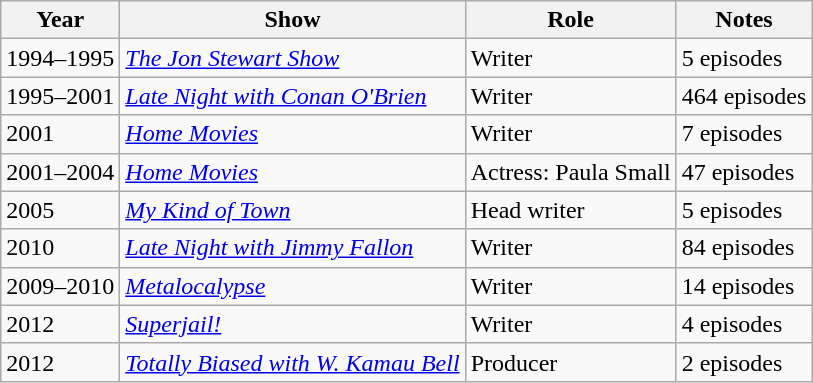<table class="wikitable sortable mw-collapsible">
<tr>
<th>Year</th>
<th>Show</th>
<th>Role</th>
<th>Notes</th>
</tr>
<tr>
<td>1994–1995</td>
<td><em><a href='#'>The Jon Stewart Show</a></em></td>
<td>Writer</td>
<td>5 episodes</td>
</tr>
<tr>
<td>1995–2001</td>
<td><em><a href='#'>Late Night with Conan O'Brien</a></em></td>
<td>Writer</td>
<td>464 episodes</td>
</tr>
<tr>
<td>2001</td>
<td><a href='#'><em>Home Movies</em></a></td>
<td>Writer</td>
<td>7 episodes</td>
</tr>
<tr>
<td>2001–2004</td>
<td><a href='#'><em>Home Movies</em></a></td>
<td>Actress: Paula Small</td>
<td>47 episodes</td>
</tr>
<tr>
<td>2005</td>
<td><em><a href='#'>My Kind of Town</a></em></td>
<td>Head writer</td>
<td>5 episodes</td>
</tr>
<tr>
<td>2010</td>
<td><em><a href='#'>Late Night with Jimmy Fallon</a></em></td>
<td>Writer</td>
<td>84 episodes</td>
</tr>
<tr>
<td>2009–2010</td>
<td><em><a href='#'>Metalocalypse</a></em></td>
<td>Writer</td>
<td>14 episodes</td>
</tr>
<tr>
<td>2012</td>
<td><em><a href='#'>Superjail!</a></em></td>
<td>Writer</td>
<td>4 episodes</td>
</tr>
<tr>
<td>2012</td>
<td><em><a href='#'>Totally Biased with W. Kamau Bell</a></em></td>
<td>Producer</td>
<td>2 episodes</td>
</tr>
</table>
